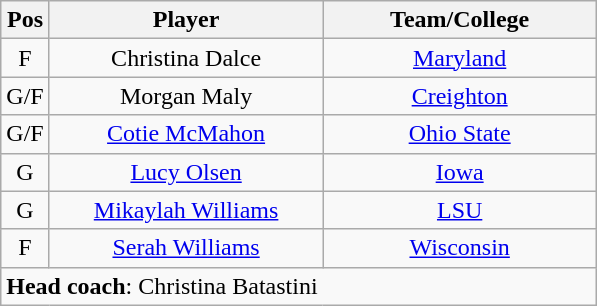<table class="wikitable sortable" style="text-align:center">
<tr>
<th scope="col" width="25px">Pos</th>
<th scope="col" width="175px">Player</th>
<th scope="col" width="175px">Team/College</th>
</tr>
<tr>
<td>F</td>
<td>Christina Dalce</td>
<td><a href='#'>Maryland</a></td>
</tr>
<tr>
<td>G/F</td>
<td>Morgan Maly</td>
<td><a href='#'>Creighton</a></td>
</tr>
<tr>
<td>G/F</td>
<td><a href='#'>Cotie McMahon</a></td>
<td><a href='#'>Ohio State</a></td>
</tr>
<tr>
<td>G</td>
<td><a href='#'>Lucy Olsen</a></td>
<td><a href='#'>Iowa</a></td>
</tr>
<tr>
<td>G</td>
<td><a href='#'>Mikaylah Williams</a></td>
<td><a href='#'>LSU</a></td>
</tr>
<tr>
<td>F</td>
<td><a href='#'>Serah Williams</a></td>
<td><a href='#'>Wisconsin</a></td>
</tr>
<tr>
<td style="text-align:left" colspan="5"><strong>Head coach</strong>: Christina Batastini</td>
</tr>
</table>
